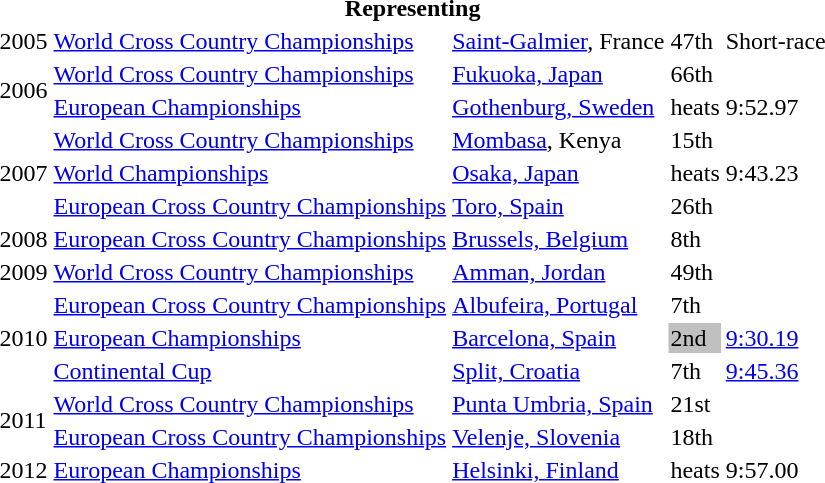<table>
<tr>
<th colspan="6">Representing </th>
</tr>
<tr>
<td>2005</td>
<td><a href='#'>World Cross Country Championships</a></td>
<td><a href='#'>Saint-Galmier</a>, France</td>
<td>47th</td>
<td>Short-race</td>
</tr>
<tr>
<td rowspan=2>2006</td>
<td><a href='#'>World Cross Country Championships</a></td>
<td><a href='#'>Fukuoka, Japan</a></td>
<td>66th</td>
<td></td>
</tr>
<tr>
<td><a href='#'>European Championships</a></td>
<td><a href='#'>Gothenburg, Sweden</a></td>
<td>heats</td>
<td>9:52.97</td>
</tr>
<tr>
<td rowspan=3>2007</td>
<td><a href='#'>World Cross Country Championships</a></td>
<td><a href='#'>Mombasa</a>, Kenya</td>
<td>15th</td>
<td></td>
</tr>
<tr>
<td><a href='#'>World Championships</a></td>
<td><a href='#'>Osaka, Japan</a></td>
<td>heats</td>
<td>9:43.23</td>
</tr>
<tr>
<td><a href='#'>European Cross Country Championships</a></td>
<td><a href='#'>Toro, Spain</a></td>
<td>26th</td>
<td></td>
</tr>
<tr>
<td>2008</td>
<td><a href='#'>European Cross Country Championships</a></td>
<td><a href='#'>Brussels, Belgium</a></td>
<td>8th</td>
<td></td>
</tr>
<tr>
<td>2009</td>
<td><a href='#'>World Cross Country Championships</a></td>
<td><a href='#'>Amman, Jordan</a></td>
<td>49th</td>
<td></td>
</tr>
<tr>
<td rowspan=3>2010</td>
<td><a href='#'>European Cross Country Championships</a></td>
<td><a href='#'>Albufeira, Portugal</a></td>
<td>7th</td>
<td></td>
</tr>
<tr>
<td><a href='#'>European Championships</a></td>
<td><a href='#'>Barcelona, Spain</a></td>
<td bgcolor="c0c0c0">2nd</td>
<td><a href='#'>9:30.19</a></td>
</tr>
<tr>
<td><a href='#'>Continental Cup</a></td>
<td><a href='#'>Split, Croatia</a></td>
<td>7th</td>
<td><a href='#'>9:45.36</a></td>
</tr>
<tr>
<td rowspan=2>2011</td>
<td><a href='#'>World Cross Country Championships</a></td>
<td><a href='#'>Punta Umbria, Spain</a></td>
<td>21st</td>
<td></td>
</tr>
<tr>
<td><a href='#'>European Cross Country Championships</a></td>
<td><a href='#'>Velenje, Slovenia</a></td>
<td>18th</td>
<td></td>
</tr>
<tr>
<td>2012</td>
<td><a href='#'>European Championships</a></td>
<td><a href='#'>Helsinki, Finland</a></td>
<td>heats</td>
<td>9:57.00</td>
</tr>
</table>
